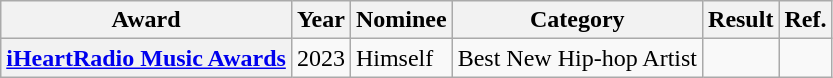<table class="wikitable plainrowheaders">
<tr>
<th scope="col">Award</th>
<th scope="col">Year</th>
<th scope="col">Nominee</th>
<th scope="col">Category</th>
<th scope="col">Result</th>
<th>Ref.</th>
</tr>
<tr>
<th scope="row"><a href='#'>iHeartRadio Music Awards</a></th>
<td scope="row">2023</td>
<td>Himself</td>
<td>Best New Hip-hop Artist</td>
<td></td>
<td></td>
</tr>
</table>
